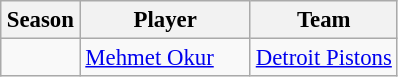<table class="wikitable sortable" style="font-size:95%">
<tr>
<th bgcolor="#efefef" width="20%">Season</th>
<th bgcolor="#efefef" width="43%">Player</th>
<th bgcolor="#efefef" width="37%">Team</th>
</tr>
<tr>
<td></td>
<td><a href='#'>Mehmet Okur</a></td>
<td><a href='#'>Detroit Pistons</a></td>
</tr>
</table>
